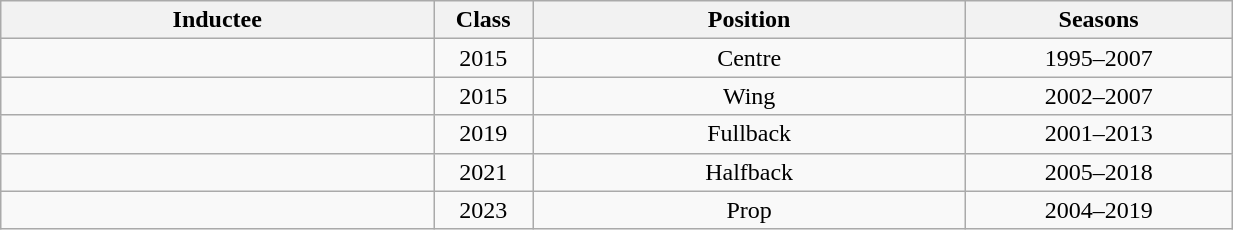<table class="wikitable sortable" style="text-align:center; width:65%;">
<tr>
<th scope="col" style="width:200px;">Inductee</th>
<th scope="col" style="width:40px;">Class</th>
<th scope="col" style="width:200px;">Position</th>
<th scope="col" style="width:120px;">Seasons</th>
</tr>
<tr>
<td></td>
<td>2015</td>
<td>Centre</td>
<td>1995–2007</td>
</tr>
<tr>
<td></td>
<td>2015</td>
<td>Wing</td>
<td>2002–2007</td>
</tr>
<tr>
<td></td>
<td>2019</td>
<td>Fullback</td>
<td>2001–2013</td>
</tr>
<tr>
<td></td>
<td>2021</td>
<td>Halfback</td>
<td>2005–2018</td>
</tr>
<tr>
<td></td>
<td>2023</td>
<td>Prop</td>
<td>2004–2019</td>
</tr>
</table>
